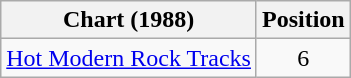<table class="wikitable">
<tr>
<th>Chart (1988)</th>
<th>Position</th>
</tr>
<tr>
<td><a href='#'>Hot Modern Rock Tracks</a></td>
<td align="center">6</td>
</tr>
</table>
